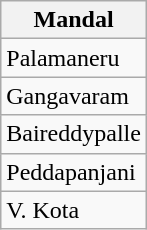<table class="wikitable sortable static-row-numbers static-row-header-hash">
<tr>
<th>Mandal</th>
</tr>
<tr>
<td>Palamaneru</td>
</tr>
<tr>
<td>Gangavaram</td>
</tr>
<tr>
<td>Baireddypalle</td>
</tr>
<tr>
<td>Peddapanjani</td>
</tr>
<tr>
<td>V. Kota</td>
</tr>
</table>
